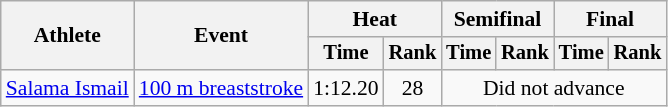<table class=wikitable style="font-size:90%">
<tr>
<th rowspan="2">Athlete</th>
<th rowspan="2">Event</th>
<th colspan="2">Heat</th>
<th colspan="2">Semifinal</th>
<th colspan="2">Final</th>
</tr>
<tr style="font-size:95%">
<th>Time</th>
<th>Rank</th>
<th>Time</th>
<th>Rank</th>
<th>Time</th>
<th>Rank</th>
</tr>
<tr align=center>
<td align=left><a href='#'>Salama Ismail</a></td>
<td align=left><a href='#'>100 m breaststroke</a></td>
<td>1:12.20</td>
<td>28</td>
<td colspan=4>Did not advance</td>
</tr>
</table>
